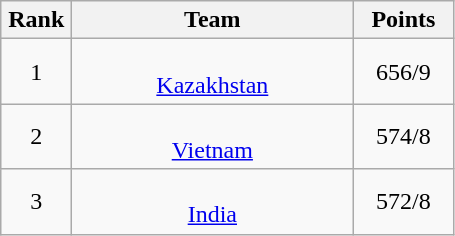<table class="wikitable" style="text-align:center;">
<tr>
<th width=40>Rank</th>
<th width=180>Team</th>
<th width=60>Points</th>
</tr>
<tr>
<td>1</td>
<td> <br> <a href='#'>Kazakhstan</a></td>
<td>656/9</td>
</tr>
<tr>
<td>2</td>
<td> <br> <a href='#'>Vietnam</a></td>
<td>574/8</td>
</tr>
<tr>
<td>3</td>
<td> <br> <a href='#'>India</a></td>
<td>572/8</td>
</tr>
</table>
